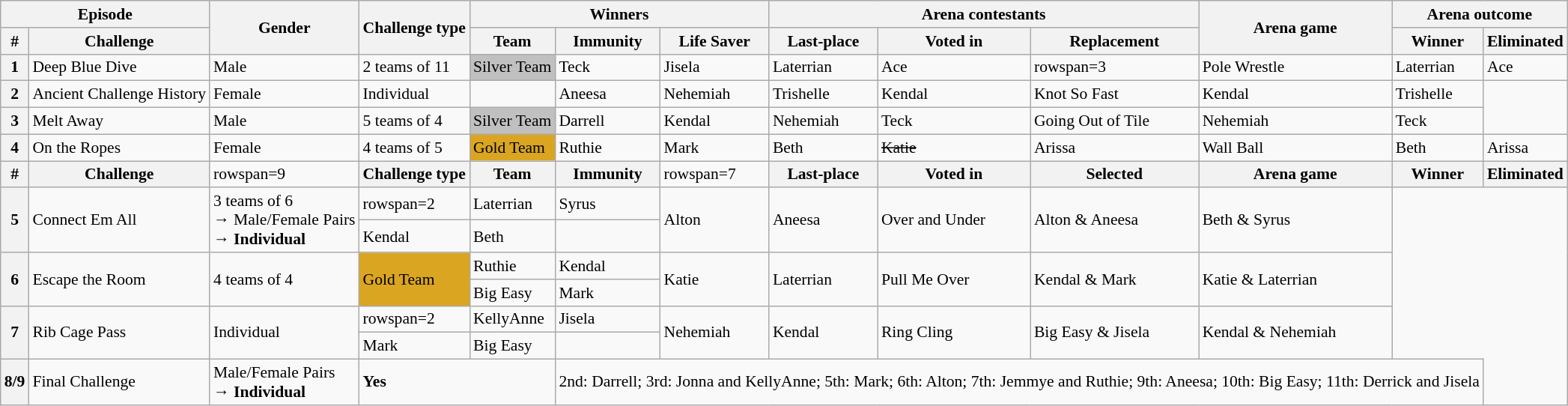<table class="wikitable" style="font-size:90%; white-space:nowrap">
<tr>
<th colspan=2>Episode</th>
<th rowspan=2>Gender</th>
<th rowspan=2>Challenge type</th>
<th colspan=3>Winners</th>
<th colspan=3>Arena contestants</th>
<th rowspan=2>Arena game</th>
<th colspan=2>Arena outcome</th>
</tr>
<tr>
<th>#</th>
<th>Challenge</th>
<th>Team</th>
<th>Immunity</th>
<th>Life Saver</th>
<th>Last-place</th>
<th>Voted in</th>
<th>Replacement</th>
<th>Winner</th>
<th>Eliminated</th>
</tr>
<tr>
<th>1</th>
<td>Deep Blue Dive</td>
<td>Male</td>
<td>2 teams of 11</td>
<td style="background:silver">Silver Team</td>
<td>Teck</td>
<td>Jisela</td>
<td>Laterrian</td>
<td>Ace</td>
<td>rowspan=3 </td>
<td>Pole Wrestle</td>
<td>Laterrian</td>
<td>Ace</td>
</tr>
<tr>
<th>2</th>
<td>Ancient Challenge History</td>
<td>Female</td>
<td>Individual</td>
<td></td>
<td>Aneesa</td>
<td>Nehemiah</td>
<td>Trishelle</td>
<td>Kendal</td>
<td>Knot So Fast</td>
<td>Kendal</td>
<td>Trishelle</td>
</tr>
<tr>
<th>3</th>
<td>Melt Away</td>
<td>Male</td>
<td>5 teams of 4</td>
<td style="background:silver">Silver Team</td>
<td>Darrell</td>
<td>Kendal</td>
<td>Nehemiah</td>
<td>Teck</td>
<td>Going Out of Tile</td>
<td>Nehemiah</td>
<td>Teck</td>
</tr>
<tr>
<th>4</th>
<td>On the Ropes</td>
<td>Female</td>
<td>4 teams of 5</td>
<td style="background:goldenrod">Gold Team</td>
<td>Ruthie</td>
<td>Mark</td>
<td>Beth</td>
<td><s>Katie</s></td>
<td>Arissa</td>
<td>Wall Ball</td>
<td>Beth</td>
<td>Arissa</td>
</tr>
<tr>
<th>#</th>
<th>Challenge</th>
<td>rowspan=9 </td>
<th>Challenge type</th>
<th>Team</th>
<th>Immunity</th>
<td>rowspan=7 </td>
<th>Last-place</th>
<th>Voted in</th>
<th>Selected</th>
<th>Arena game</th>
<th>Winner</th>
<th>Eliminated</th>
</tr>
<tr>
<th rowspan=2>5</th>
<td rowspan=2>Connect Em All</td>
<td rowspan=2>3 teams of 6 <br>→ Male/Female Pairs <br>→ <strong>Individual</strong></td>
<td>rowspan=2 </td>
<td>Laterrian</td>
<td>Syrus</td>
<td rowspan=2>Alton</td>
<td rowspan=2>Aneesa</td>
<td rowspan=2>Over and Under</td>
<td rowspan=2>Alton & Aneesa</td>
<td rowspan=2>Beth & Syrus</td>
</tr>
<tr>
<td>Kendal</td>
<td>Beth</td>
</tr>
<tr>
<th rowspan=2>6</th>
<td rowspan=2>Escape the Room</td>
<td rowspan=2>4 teams of 4</td>
<td style="background:goldenrod" rowspan=2>Gold Team</td>
<td>Ruthie</td>
<td>Kendal</td>
<td rowspan=2>Katie</td>
<td rowspan=2>Laterrian</td>
<td rowspan=2>Pull Me Over</td>
<td rowspan=2>Kendal & Mark</td>
<td rowspan=2>Katie & Laterrian</td>
</tr>
<tr>
<td>Big Easy</td>
<td>Mark</td>
</tr>
<tr>
<th rowspan=2>7</th>
<td rowspan=2>Rib Cage Pass</td>
<td rowspan=2>Individual</td>
<td>rowspan=2 </td>
<td>KellyAnne</td>
<td>Jisela</td>
<td rowspan=2>Nehemiah</td>
<td rowspan=2>Kendal</td>
<td rowspan=2>Ring Cling</td>
<td rowspan=2>Big Easy & Jisela</td>
<td rowspan=2>Kendal & Nehemiah</td>
</tr>
<tr>
<td>Mark</td>
<td>Big Easy</td>
</tr>
<tr>
<th>8/9</th>
<td>Final Challenge</td>
<td>Male/Female Pairs <br>→ <strong>Individual</strong></td>
<td colspan=2><strong>Yes</strong></td>
<td colspan=7>2nd: Darrell; 3rd: Jonna and KellyAnne; 5th: Mark; 6th: Alton; 7th: Jemmye and Ruthie; 9th: Aneesa; 10th: Big Easy; 11th: Derrick and Jisela</td>
</tr>
</table>
